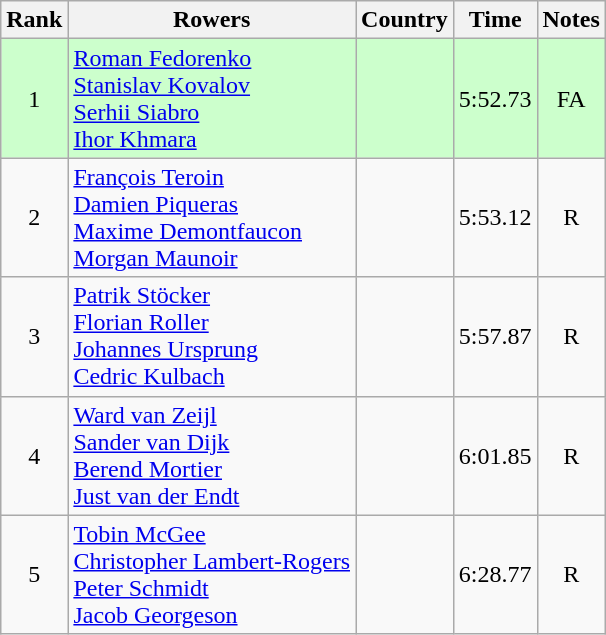<table class="wikitable" style="text-align:center">
<tr>
<th>Rank</th>
<th>Rowers</th>
<th>Country</th>
<th>Time</th>
<th>Notes</th>
</tr>
<tr bgcolor=ccffcc>
<td>1</td>
<td align="left"><a href='#'>Roman Fedorenko</a><br><a href='#'>Stanislav Kovalov</a><br><a href='#'>Serhii Siabro</a><br><a href='#'>Ihor Khmara</a></td>
<td align="left"></td>
<td>5:52.73</td>
<td>FA</td>
</tr>
<tr>
<td>2</td>
<td align="left"><a href='#'>François Teroin</a><br><a href='#'>Damien Piqueras</a><br><a href='#'>Maxime Demontfaucon</a><br><a href='#'>Morgan Maunoir</a></td>
<td align="left"></td>
<td>5:53.12</td>
<td>R</td>
</tr>
<tr>
<td>3</td>
<td align="left"><a href='#'>Patrik Stöcker</a><br><a href='#'>Florian Roller</a><br><a href='#'>Johannes Ursprung</a><br><a href='#'>Cedric Kulbach</a></td>
<td align="left"></td>
<td>5:57.87</td>
<td>R</td>
</tr>
<tr>
<td>4</td>
<td align="left"><a href='#'>Ward van Zeijl</a><br><a href='#'>Sander van Dijk</a><br><a href='#'>Berend Mortier</a><br><a href='#'>Just van der Endt</a></td>
<td align="left"></td>
<td>6:01.85</td>
<td>R</td>
</tr>
<tr>
<td>5</td>
<td align="left"><a href='#'>Tobin McGee</a><br><a href='#'>Christopher Lambert-Rogers</a><br><a href='#'>Peter Schmidt</a><br><a href='#'>Jacob Georgeson</a></td>
<td align="left"></td>
<td>6:28.77</td>
<td>R</td>
</tr>
</table>
